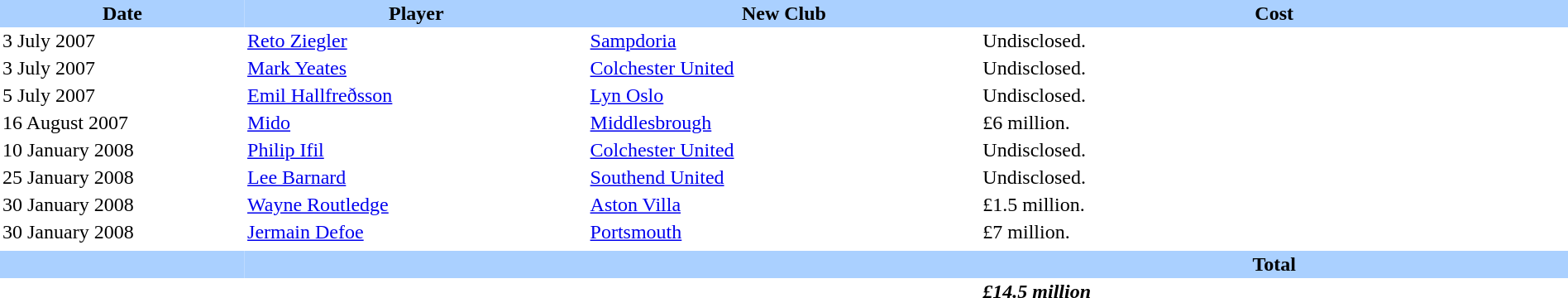<table border="0" cellspacing="0" cellpadding="2">
<tr style="background:#aad0ff;">
<th width=5%>Date</th>
<th width=7%>Player</th>
<th width=8%>New Club</th>
<th width=12%>Cost</th>
</tr>
<tr>
<td>3 July 2007</td>
<td> <a href='#'>Reto Ziegler</a></td>
<td> <a href='#'>Sampdoria</a></td>
<td>Undisclosed.</td>
</tr>
<tr>
<td>3 July 2007</td>
<td> <a href='#'>Mark Yeates</a></td>
<td> <a href='#'>Colchester United</a></td>
<td>Undisclosed.</td>
</tr>
<tr>
<td>5 July 2007</td>
<td> <a href='#'>Emil Hallfreðsson</a></td>
<td> <a href='#'>Lyn Oslo</a></td>
<td>Undisclosed.</td>
</tr>
<tr>
<td>16 August 2007</td>
<td> <a href='#'>Mido</a></td>
<td> <a href='#'>Middlesbrough</a></td>
<td>£6 million.</td>
</tr>
<tr>
<td>10 January 2008</td>
<td> <a href='#'>Philip Ifil</a></td>
<td> <a href='#'>Colchester United</a></td>
<td>Undisclosed.</td>
</tr>
<tr>
<td>25 January 2008</td>
<td> <a href='#'>Lee Barnard</a></td>
<td> <a href='#'>Southend United</a></td>
<td>Undisclosed.</td>
</tr>
<tr>
<td>30 January 2008</td>
<td> <a href='#'>Wayne Routledge</a></td>
<td> <a href='#'>Aston Villa</a></td>
<td>£1.5 million.</td>
</tr>
<tr>
<td>30 January 2008</td>
<td> <a href='#'>Jermain Defoe</a></td>
<td> <a href='#'>Portsmouth</a></td>
<td>£7 million.</td>
</tr>
<tr>
<td></td>
</tr>
<tr style="background:#aad0ff;">
<th width=5%></th>
<th width=7%></th>
<th width=8%></th>
<th width=12%>Total</th>
</tr>
<tr>
<td></td>
<td></td>
<td></td>
<td><strong><em>£14.5 million</em></strong></td>
</tr>
</table>
